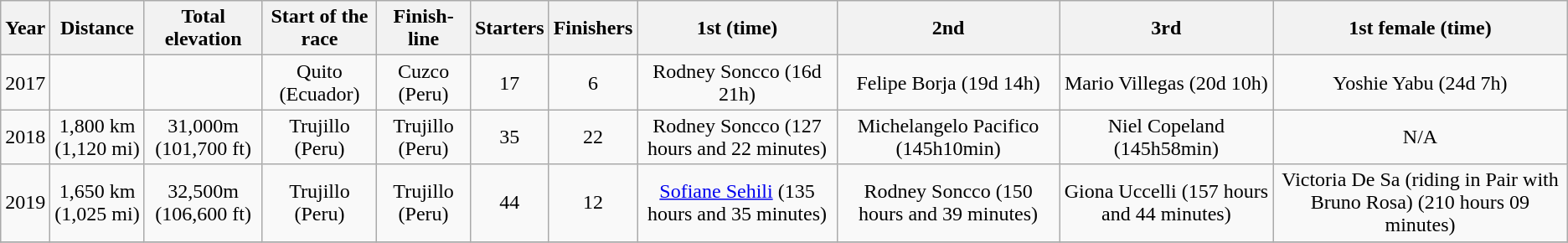<table class="wikitable" style="text-align: center;">
<tr>
<th>Year</th>
<th>Distance</th>
<th>Total elevation</th>
<th>Start of the race</th>
<th>Finish-line</th>
<th>Starters</th>
<th>Finishers</th>
<th>1st (time)</th>
<th>2nd</th>
<th>3rd</th>
<th>1st female (time)</th>
</tr>
<tr>
<td>2017</td>
<td></td>
<td></td>
<td>Quito (Ecuador) </td>
<td>Cuzco (Peru) </td>
<td>17</td>
<td>6</td>
<td>Rodney Soncco  (16d 21h)</td>
<td>Felipe Borja (19d 14h) </td>
<td>Mario Villegas (20d 10h) </td>
<td>Yoshie Yabu (24d 7h) </td>
</tr>
<tr>
<td>2018</td>
<td>1,800 km<br>(1,120 mi)</td>
<td>31,000m<br>(101,700 ft)</td>
<td>Trujillo (Peru) </td>
<td>Trujillo (Peru) </td>
<td>35</td>
<td>22</td>
<td>Rodney Soncco  (127 hours and 22 minutes)</td>
<td>Michelangelo Pacifico  (145h10min)</td>
<td>Niel Copeland  (145h58min)</td>
<td>N/A</td>
</tr>
<tr>
<td>2019</td>
<td>1,650 km<br>(1,025 mi)</td>
<td>32,500m<br>(106,600 ft)</td>
<td>Trujillo (Peru) </td>
<td>Trujillo (Peru) </td>
<td>44</td>
<td>12</td>
<td><a href='#'>Sofiane Sehili</a>  (135 hours and 35 minutes)</td>
<td>Rodney Soncco  (150 hours and 39 minutes)</td>
<td>Giona Uccelli  (157 hours and 44 minutes)</td>
<td>Victoria De Sa (riding in Pair with Bruno Rosa)  (210 hours 09 minutes)</td>
</tr>
<tr>
</tr>
</table>
